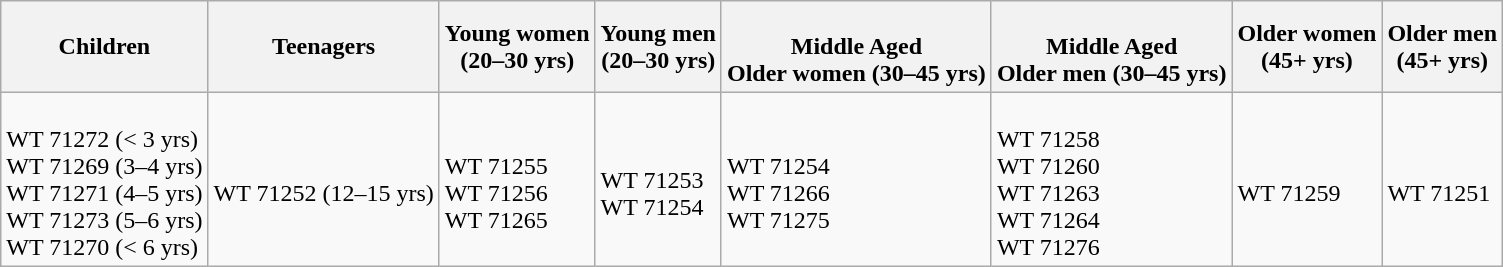<table class="wikitable">
<tr>
<th>Children</th>
<th>Teenagers</th>
<th>Young women<br>(20–30 yrs)</th>
<th>Young men<br>(20–30 yrs)</th>
<th><br>Middle Aged<br>Older women (30–45 yrs)</th>
<th><br>Middle Aged<br>Older men (30–45 yrs)</th>
<th>Older women<br>(45+ yrs)</th>
<th>Older men<br>(45+ yrs)</th>
</tr>
<tr>
<td><br>WT 71272  (< 3 yrs)<br>WT 71269 (3–4 yrs)<br>WT 71271 (4–5 yrs)<br>WT 71273 (5–6  yrs)<br>WT 71270  (< 6 yrs)</td>
<td><br>WT 71252 (12–15 yrs)</td>
<td><br>WT 71255<br>WT 71256<br>WT 71265</td>
<td><br>WT 71253<br>WT 71254</td>
<td><br>WT 71254<br>WT 71266<br>WT 71275</td>
<td><br>WT 71258<br>WT 71260<br>WT 71263<br>WT 71264<br>WT 71276</td>
<td><br>WT 71259</td>
<td><br>WT 71251</td>
</tr>
</table>
